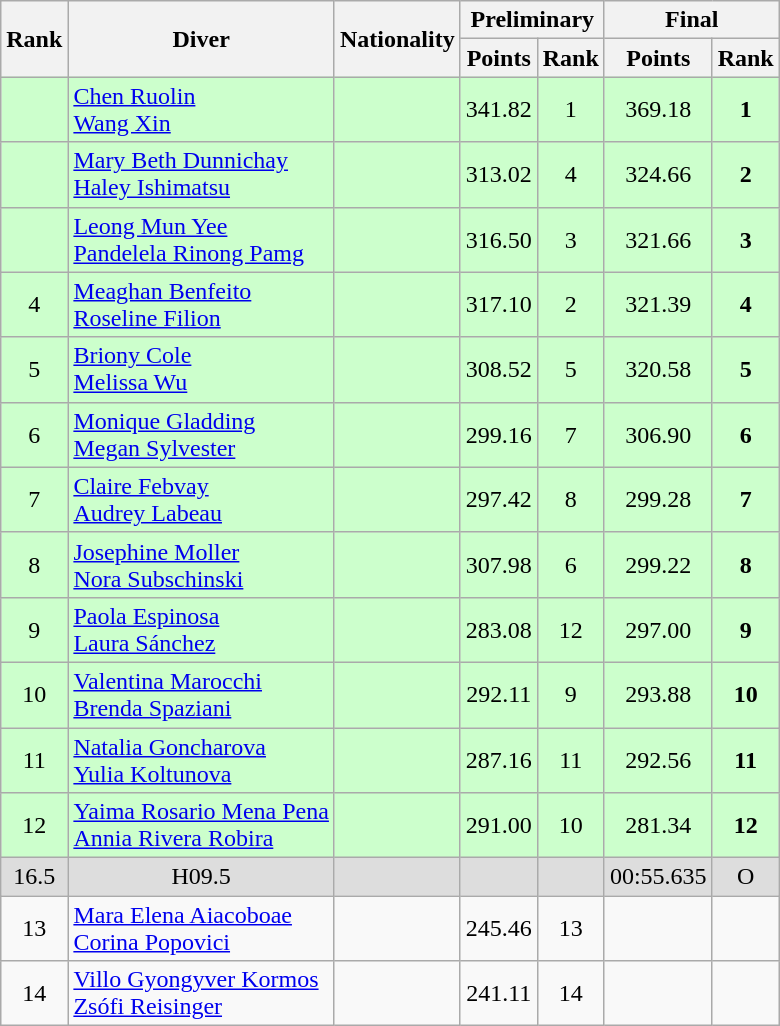<table class="wikitable" style="text-align:center">
<tr>
<th rowspan="2">Rank</th>
<th rowspan="2">Diver</th>
<th rowspan="2">Nationality</th>
<th colspan="2">Preliminary</th>
<th colspan="2">Final</th>
</tr>
<tr>
<th>Points</th>
<th>Rank</th>
<th>Points</th>
<th>Rank</th>
</tr>
<tr bgcolor=ccffcc>
<td></td>
<td align=left><a href='#'>Chen Ruolin</a><br><a href='#'>Wang Xin</a></td>
<td align=left></td>
<td>341.82</td>
<td>1</td>
<td>369.18</td>
<td><strong>1</strong></td>
</tr>
<tr bgcolor=ccffcc>
<td></td>
<td align=left><a href='#'>Mary Beth Dunnichay</a><br><a href='#'>Haley Ishimatsu</a></td>
<td align=left></td>
<td>313.02</td>
<td>4</td>
<td>324.66</td>
<td><strong>2</strong></td>
</tr>
<tr bgcolor=ccffcc>
<td></td>
<td align=left><a href='#'>Leong Mun Yee</a><br><a href='#'>Pandelela Rinong Pamg</a></td>
<td align=left></td>
<td>316.50</td>
<td>3</td>
<td>321.66</td>
<td><strong>3</strong></td>
</tr>
<tr bgcolor=ccffcc>
<td>4</td>
<td align=left><a href='#'>Meaghan Benfeito</a><br><a href='#'>Roseline Filion</a></td>
<td align=left></td>
<td>317.10</td>
<td>2</td>
<td>321.39</td>
<td><strong>4</strong></td>
</tr>
<tr bgcolor=ccffcc>
<td>5</td>
<td align=left><a href='#'>Briony Cole</a><br><a href='#'>Melissa Wu</a></td>
<td align=left></td>
<td>308.52</td>
<td>5</td>
<td>320.58</td>
<td><strong>5</strong></td>
</tr>
<tr bgcolor=ccffcc>
<td>6</td>
<td align=left><a href='#'>Monique Gladding</a><br><a href='#'>Megan Sylvester</a></td>
<td align=left></td>
<td>299.16</td>
<td>7</td>
<td>306.90</td>
<td><strong>6</strong></td>
</tr>
<tr bgcolor=ccffcc>
<td>7</td>
<td align=left><a href='#'>Claire Febvay</a><br><a href='#'>Audrey Labeau</a></td>
<td align=left></td>
<td>297.42</td>
<td>8</td>
<td>299.28</td>
<td><strong>7</strong></td>
</tr>
<tr bgcolor=ccffcc>
<td>8</td>
<td align=left><a href='#'>Josephine Moller</a><br><a href='#'>Nora Subschinski</a></td>
<td align=left></td>
<td>307.98</td>
<td>6</td>
<td>299.22</td>
<td><strong>8</strong></td>
</tr>
<tr bgcolor=ccffcc>
<td>9</td>
<td align=left><a href='#'>Paola Espinosa</a><br><a href='#'>Laura Sánchez</a></td>
<td align=left></td>
<td>283.08</td>
<td>12</td>
<td>297.00</td>
<td><strong>9</strong></td>
</tr>
<tr bgcolor=ccffcc>
<td>10</td>
<td align=left><a href='#'>Valentina Marocchi</a><br><a href='#'>Brenda Spaziani</a></td>
<td align=left></td>
<td>292.11</td>
<td>9</td>
<td>293.88</td>
<td><strong>10</strong></td>
</tr>
<tr bgcolor=ccffcc>
<td>11</td>
<td align=left><a href='#'>Natalia Goncharova</a><br><a href='#'>Yulia Koltunova</a></td>
<td align=left></td>
<td>287.16</td>
<td>11</td>
<td>292.56</td>
<td><strong>11</strong></td>
</tr>
<tr bgcolor=ccffcc>
<td>12</td>
<td align=left><a href='#'>Yaima Rosario Mena Pena</a><br><a href='#'>Annia Rivera Robira</a></td>
<td align=left></td>
<td>291.00</td>
<td>10</td>
<td>281.34</td>
<td><strong>12 </strong></td>
</tr>
<tr bgcolor=#DDDDDD>
<td><span>16.5</span></td>
<td><span>H09.5</span></td>
<td></td>
<td></td>
<td></td>
<td><span>00:55.635</span></td>
<td><span>O</span></td>
</tr>
<tr>
<td>13</td>
<td align=left><a href='#'>Mara Elena Aiacoboae</a><br><a href='#'>Corina Popovici</a></td>
<td align=left></td>
<td>245.46</td>
<td>13</td>
<td></td>
<td><strong> </strong></td>
</tr>
<tr>
<td>14</td>
<td align=left><a href='#'>Villo Gyongyver Kormos</a><br><a href='#'>Zsófi Reisinger</a></td>
<td align=left></td>
<td>241.11</td>
<td>14</td>
<td></td>
<td><strong> </strong></td>
</tr>
</table>
